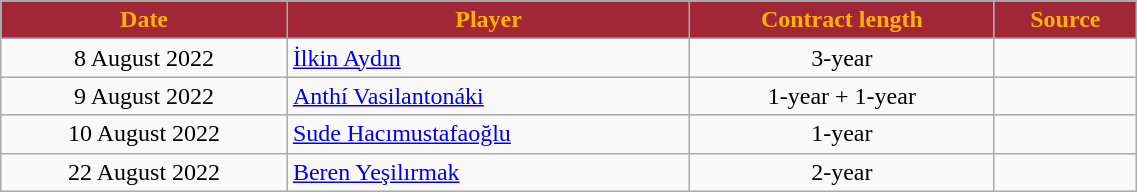<table class="wikitable sortable" style="text-align:center;width:60%;">
<tr>
<th scope="col" style="background-color:#A32638;color:#FFB300">Date</th>
<th scope="col" style="background-color:#A32638;color:#FFB300">Player</th>
<th scope="col" style="background-color:#A32638;color:#FFB300">Contract length</th>
<th scope="col" class="unsortable" style="background-color:#A32638;color:#FFB300">Source</th>
</tr>
<tr>
<td>8 August 2022</td>
<td align=left> <a href='#'>İlkin Aydın</a></td>
<td>3-year</td>
<td></td>
</tr>
<tr>
<td>9 August 2022</td>
<td align=left> <a href='#'>Anthí Vasilantonáki</a></td>
<td>1-year + 1-year</td>
<td></td>
</tr>
<tr>
<td>10 August 2022</td>
<td align=left> <a href='#'>Sude Hacımustafaoğlu</a></td>
<td>1-year</td>
<td></td>
</tr>
<tr>
<td>22 August 2022</td>
<td align=left> <a href='#'>Beren Yeşilırmak</a></td>
<td>2-year</td>
<td></td>
</tr>
</table>
